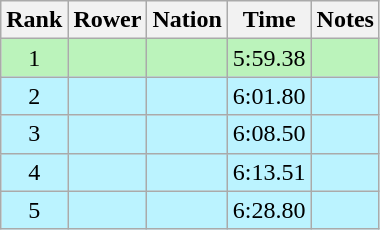<table class="wikitable sortable" style="text-align:center">
<tr>
<th>Rank</th>
<th>Rower</th>
<th>Nation</th>
<th>Time</th>
<th>Notes</th>
</tr>
<tr bgcolor=bbf3bb>
<td>1</td>
<td align=left data-sort-value="Gullock, Gary"></td>
<td align=left></td>
<td>5:59.38</td>
<td></td>
</tr>
<tr bgcolor=bbf3ff>
<td>2</td>
<td align=left data-sort-value="González, Jesús"></td>
<td align=left></td>
<td>6:01.80</td>
<td></td>
</tr>
<tr bgcolor=bbf3ff>
<td>3</td>
<td align=left data-sort-value="Emke, Mark"></td>
<td align=left></td>
<td>6:08.50</td>
<td></td>
</tr>
<tr bgcolor=bbf3ff>
<td>4</td>
<td align=left data-sort-value="Beall, Bruce"></td>
<td align=left></td>
<td>6:13.51</td>
<td></td>
</tr>
<tr bgcolor=bbf3ff>
<td>5</td>
<td align=left data-sort-value="Bonini, Oscar"></td>
<td align=left></td>
<td>6:28.80</td>
<td></td>
</tr>
</table>
